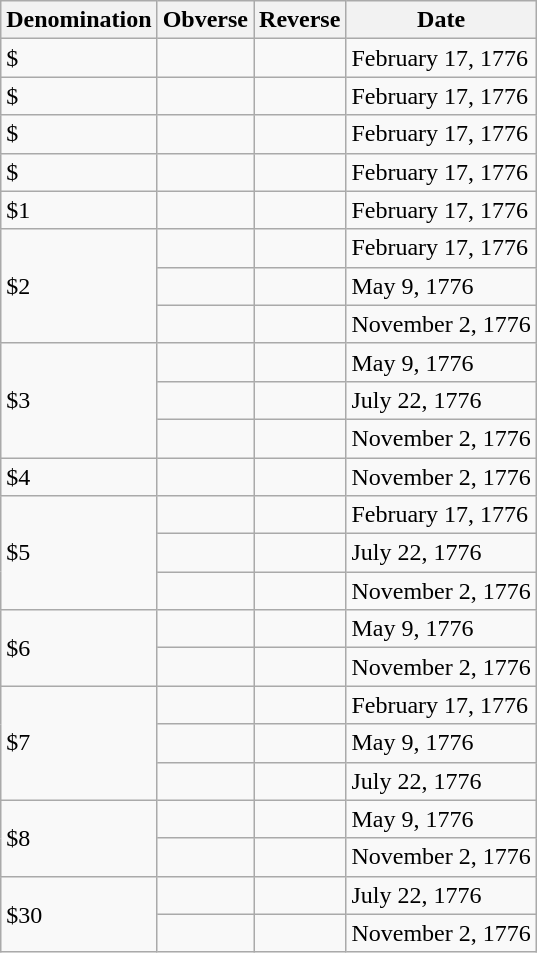<table class="wikitable">
<tr>
<th>Denomination</th>
<th>Obverse</th>
<th>Reverse</th>
<th>Date</th>
</tr>
<tr>
<td>$</td>
<td></td>
<td></td>
<td>February 17, 1776</td>
</tr>
<tr>
<td>$</td>
<td></td>
<td></td>
<td>February 17, 1776</td>
</tr>
<tr>
<td>$</td>
<td></td>
<td></td>
<td>February 17, 1776</td>
</tr>
<tr>
<td>$</td>
<td></td>
<td></td>
<td>February 17, 1776</td>
</tr>
<tr>
<td>$1</td>
<td></td>
<td></td>
<td>February 17, 1776</td>
</tr>
<tr>
<td rowspan="3">$2</td>
<td></td>
<td></td>
<td>February 17, 1776</td>
</tr>
<tr>
<td></td>
<td></td>
<td>May 9, 1776</td>
</tr>
<tr>
<td></td>
<td></td>
<td>November 2, 1776</td>
</tr>
<tr>
<td rowspan="3">$3</td>
<td></td>
<td></td>
<td>May 9, 1776</td>
</tr>
<tr>
<td></td>
<td></td>
<td>July 22, 1776</td>
</tr>
<tr>
<td></td>
<td></td>
<td>November 2, 1776</td>
</tr>
<tr>
<td>$4</td>
<td></td>
<td></td>
<td>November 2, 1776</td>
</tr>
<tr>
<td rowspan="3">$5</td>
<td></td>
<td></td>
<td>February 17, 1776</td>
</tr>
<tr>
<td></td>
<td></td>
<td>July 22, 1776</td>
</tr>
<tr>
<td></td>
<td></td>
<td>November 2, 1776</td>
</tr>
<tr>
<td rowspan="2">$6</td>
<td></td>
<td></td>
<td>May 9, 1776</td>
</tr>
<tr>
<td></td>
<td></td>
<td>November 2, 1776</td>
</tr>
<tr>
<td rowspan="3">$7</td>
<td></td>
<td></td>
<td>February 17, 1776</td>
</tr>
<tr>
<td></td>
<td></td>
<td>May 9, 1776</td>
</tr>
<tr>
<td></td>
<td></td>
<td>July 22, 1776</td>
</tr>
<tr>
<td rowspan="2">$8</td>
<td></td>
<td></td>
<td>May 9, 1776</td>
</tr>
<tr>
<td></td>
<td></td>
<td>November 2, 1776</td>
</tr>
<tr>
<td rowspan="2">$30</td>
<td></td>
<td></td>
<td>July 22, 1776</td>
</tr>
<tr>
<td></td>
<td></td>
<td>November 2, 1776</td>
</tr>
</table>
